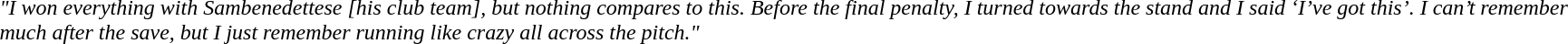<table class="mw-collapsible mw-collapsed" style="text-align: left;font-size:100%; ">
<tr>
<td><br><blockquote>
<em>"I won everything with Sambenedettese [his club team], but nothing compares to this. Before the final penalty, I turned towards the stand and I said ‘I’ve got this’. I can’t remember much after the save, but I just remember running like crazy all across the pitch."</em>
</blockquote></td>
</tr>
</table>
